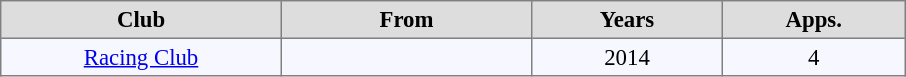<table align="center" bgcolor="#f7f8ff" cellpadding="3" cellspacing="0" border="1" style="font-size: 95%; border: gray solid 1px; border-collapse: collapse;">
<tr align=center bgcolor=#DDDDDD style="color:black;">
<th width="180">Club</th>
<th width="160">From</th>
<th width="120">Years</th>
<th width="115">Apps.</th>
</tr>
<tr align=center>
<td><a href='#'>Racing Club</a></td>
<td></td>
<td>2014</td>
<td>4</td>
</tr>
</table>
